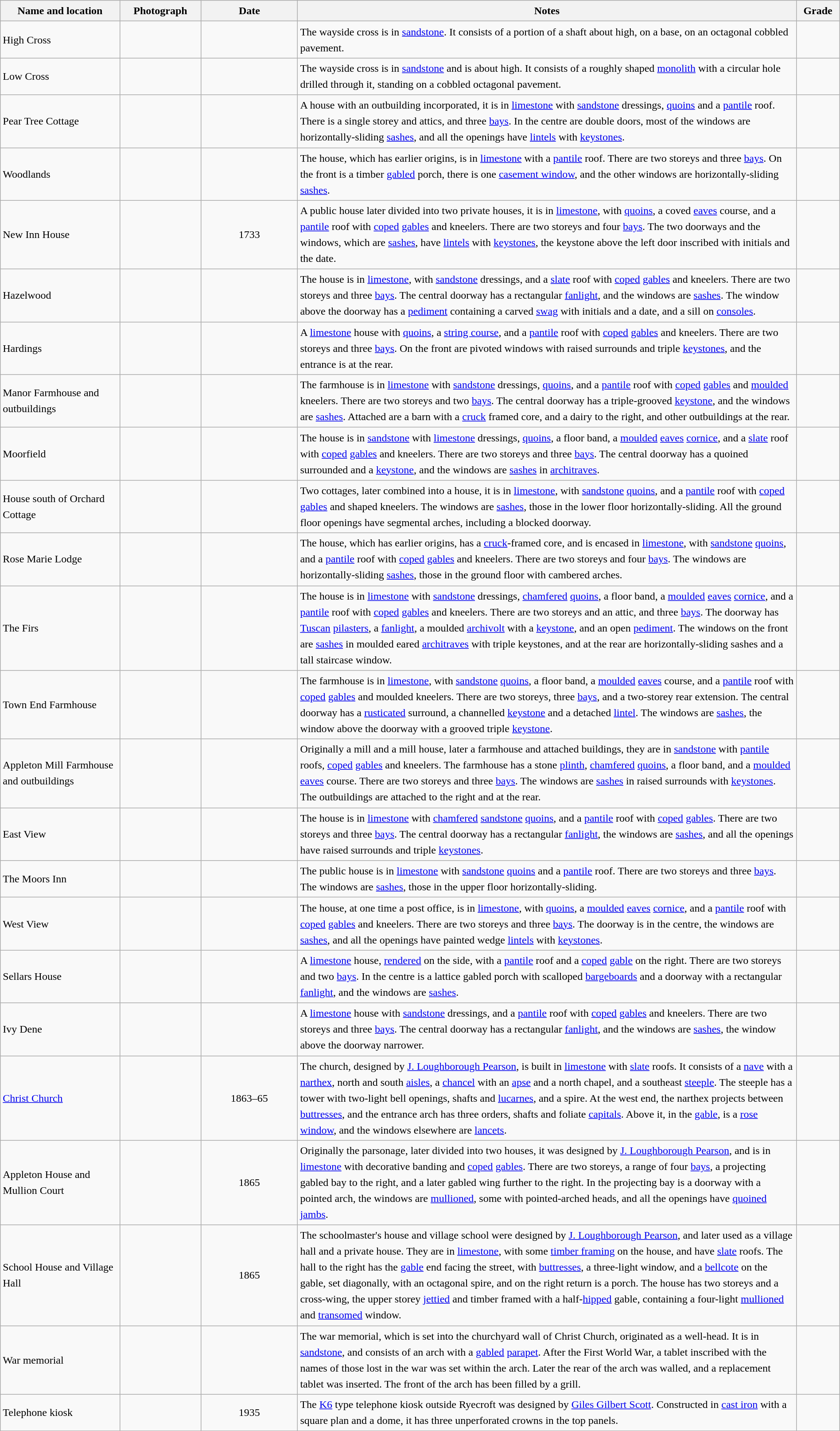<table class="wikitable sortable plainrowheaders" style="width:100%; border:0px; text-align:left; line-height:150%">
<tr>
<th scope="col"  style="width:150px">Name and location</th>
<th scope="col"  style="width:100px" class="unsortable">Photograph</th>
<th scope="col"  style="width:120px">Date</th>
<th scope="col"  style="width:650px" class="unsortable">Notes</th>
<th scope="col"  style="width:50px">Grade</th>
</tr>
<tr>
<td>High Cross<br><small></small></td>
<td></td>
<td align="center"></td>
<td>The wayside cross is in <a href='#'>sandstone</a>.  It consists of a portion of a shaft about  high, on a base, on an octagonal cobbled pavement.</td>
<td align="center" ></td>
</tr>
<tr>
<td>Low Cross<br><small></small></td>
<td></td>
<td align="center"></td>
<td>The wayside cross is in <a href='#'>sandstone</a> and is about  high. It consists of a roughly shaped <a href='#'>monolith</a> with a circular hole drilled through it, standing on a cobbled octagonal pavement.</td>
<td align="center" ></td>
</tr>
<tr>
<td>Pear Tree Cottage<br><small></small></td>
<td></td>
<td align="center"></td>
<td>A house with an outbuilding incorporated, it is in <a href='#'>limestone</a> with <a href='#'>sandstone</a> dressings, <a href='#'>quoins</a> and a <a href='#'>pantile</a> roof.  There is a single storey and attics, and three <a href='#'>bays</a>.  In the centre are double doors, most of the windows are horizontally-sliding <a href='#'>sashes</a>, and all the openings have <a href='#'>lintels</a> with <a href='#'>keystones</a>.</td>
<td align="center" ></td>
</tr>
<tr>
<td>Woodlands<br><small></small></td>
<td></td>
<td align="center"></td>
<td>The house, which has earlier origins, is in <a href='#'>limestone</a> with a <a href='#'>pantile</a> roof.  There are two storeys and three <a href='#'>bays</a>.  On the front is a timber <a href='#'>gabled</a> porch, there is one <a href='#'>casement window</a>, and the other windows are horizontally-sliding <a href='#'>sashes</a>.</td>
<td align="center" ></td>
</tr>
<tr>
<td>New Inn House<br><small></small></td>
<td></td>
<td align="center">1733</td>
<td>A public house later divided into two private houses, it is in <a href='#'>limestone</a>, with <a href='#'>quoins</a>, a coved <a href='#'>eaves</a> course, and a <a href='#'>pantile</a> roof with <a href='#'>coped</a> <a href='#'>gables</a> and kneelers.  There are two storeys and four <a href='#'>bays</a>.  The two doorways and the windows, which are <a href='#'>sashes</a>, have <a href='#'>lintels</a> with <a href='#'>keystones</a>, the keystone above the left door inscribed with initials and the date.</td>
<td align="center" ></td>
</tr>
<tr>
<td>Hazelwood<br><small></small></td>
<td></td>
<td align="center"></td>
<td>The house is in <a href='#'>limestone</a>, with <a href='#'>sandstone</a> dressings, and a <a href='#'>slate</a> roof with <a href='#'>coped</a> <a href='#'>gables</a> and kneelers.  There are two storeys and three <a href='#'>bays</a>.  The central doorway has a rectangular <a href='#'>fanlight</a>, and the windows are <a href='#'>sashes</a>.  The window above the doorway has a <a href='#'>pediment</a> containing a carved <a href='#'>swag</a> with initials and a date, and a sill on <a href='#'>consoles</a>.</td>
<td align="center" ></td>
</tr>
<tr>
<td>Hardings<br><small></small></td>
<td></td>
<td align="center"></td>
<td>A <a href='#'>limestone</a> house with <a href='#'>quoins</a>, a <a href='#'>string course</a>, and a <a href='#'>pantile</a> roof with <a href='#'>coped</a> <a href='#'>gables</a> and kneelers.  There are two storeys and three <a href='#'>bays</a>.  On the front are pivoted windows with raised surrounds and triple <a href='#'>keystones</a>, and the entrance is at the rear.</td>
<td align="center" ></td>
</tr>
<tr>
<td>Manor Farmhouse and outbuildings<br><small></small></td>
<td></td>
<td align="center"></td>
<td>The farmhouse is in <a href='#'>limestone</a> with <a href='#'>sandstone</a> dressings, <a href='#'>quoins</a>, and a <a href='#'>pantile</a> roof with <a href='#'>coped</a> <a href='#'>gables</a> and <a href='#'>moulded</a> kneelers.  There are two storeys and two <a href='#'>bays</a>.  The central doorway has a triple-grooved <a href='#'>keystone</a>, and the windows are <a href='#'>sashes</a>.  Attached are a barn with a <a href='#'>cruck</a> framed core, and a dairy to the right, and other outbuildings at the rear.</td>
<td align="center" ></td>
</tr>
<tr>
<td>Moorfield<br><small></small></td>
<td></td>
<td align="center"></td>
<td>The house is in <a href='#'>sandstone</a> with <a href='#'>limestone</a> dressings, <a href='#'>quoins</a>, a floor band, a <a href='#'>moulded</a> <a href='#'>eaves</a> <a href='#'>cornice</a>, and a <a href='#'>slate</a> roof with <a href='#'>coped</a> <a href='#'>gables</a> and kneelers.  There are two storeys and three <a href='#'>bays</a>.  The central doorway has a quoined surrounded and a <a href='#'>keystone</a>, and the windows are <a href='#'>sashes</a> in <a href='#'>architraves</a>.</td>
<td align="center" ></td>
</tr>
<tr>
<td>House south of Orchard Cottage<br><small></small></td>
<td></td>
<td align="center"></td>
<td>Two cottages, later combined into a house, it is in <a href='#'>limestone</a>, with <a href='#'>sandstone</a> <a href='#'>quoins</a>, and a <a href='#'>pantile</a> roof with <a href='#'>coped</a> <a href='#'>gables</a> and shaped kneelers.  The windows are <a href='#'>sashes</a>, those in the lower floor horizontally-sliding.  All the ground floor openings have segmental arches, including a blocked doorway.</td>
<td align="center" ></td>
</tr>
<tr>
<td>Rose Marie Lodge<br><small></small></td>
<td></td>
<td align="center"></td>
<td>The house, which has earlier origins, has a <a href='#'>cruck</a>-framed core, and is encased in <a href='#'>limestone</a>, with <a href='#'>sandstone</a> <a href='#'>quoins</a>, and a <a href='#'>pantile</a> roof with <a href='#'>coped</a> <a href='#'>gables</a> and kneelers.  There are two storeys and four <a href='#'>bays</a>.  The windows are horizontally-sliding <a href='#'>sashes</a>, those in the ground floor with cambered arches.</td>
<td align="center" ></td>
</tr>
<tr>
<td>The Firs<br><small></small></td>
<td></td>
<td align="center"></td>
<td>The house is in <a href='#'>limestone</a> with <a href='#'>sandstone</a> dressings, <a href='#'>chamfered</a> <a href='#'>quoins</a>, a floor band, a <a href='#'>moulded</a> <a href='#'>eaves</a> <a href='#'>cornice</a>, and a <a href='#'>pantile</a> roof with <a href='#'>coped</a> <a href='#'>gables</a> and kneelers.  There are two storeys and an attic, and three <a href='#'>bays</a>.  The doorway has <a href='#'>Tuscan</a> <a href='#'>pilasters</a>, a <a href='#'>fanlight</a>, a moulded <a href='#'>archivolt</a> with a <a href='#'>keystone</a>, and an open <a href='#'>pediment</a>.  The windows on the front are <a href='#'>sashes</a> in moulded eared <a href='#'>architraves</a> with triple keystones, and at the rear are horizontally-sliding sashes and a tall staircase window.</td>
<td align="center" ></td>
</tr>
<tr>
<td>Town End Farmhouse<br><small></small></td>
<td></td>
<td align="center"></td>
<td>The farmhouse is in <a href='#'>limestone</a>, with <a href='#'>sandstone</a> <a href='#'>quoins</a>, a  floor band, a <a href='#'>moulded</a> <a href='#'>eaves</a> course, and a <a href='#'>pantile</a> roof with <a href='#'>coped</a> <a href='#'>gables</a> and moulded kneelers.  There are two storeys, three <a href='#'>bays</a>, and a two-storey rear extension.  The central doorway has a <a href='#'>rusticated</a> surround, a channelled <a href='#'>keystone</a> and a detached <a href='#'>lintel</a>.  The windows are <a href='#'>sashes</a>, the window above the doorway with a grooved triple <a href='#'>keystone</a>.</td>
<td align="center" ></td>
</tr>
<tr>
<td>Appleton Mill Farmhouse and outbuildings<br><small></small></td>
<td></td>
<td align="center"></td>
<td>Originally a mill and a mill house, later a farmhouse and attached buildings, they are in <a href='#'>sandstone</a> with <a href='#'>pantile</a> roofs, <a href='#'>coped</a> <a href='#'>gables</a> and kneelers.  The farmhouse has a stone <a href='#'>plinth</a>, <a href='#'>chamfered</a> <a href='#'>quoins</a>, a floor band, and a <a href='#'>moulded</a> <a href='#'>eaves</a> course.  There are two storeys and three <a href='#'>bays</a>.  The windows are <a href='#'>sashes</a> in raised surrounds with <a href='#'>keystones</a>.  The outbuildings are attached to the right and at the rear.</td>
<td align="center" ></td>
</tr>
<tr>
<td>East View<br><small></small></td>
<td></td>
<td align="center"></td>
<td>The house is in <a href='#'>limestone</a> with <a href='#'>chamfered</a> <a href='#'>sandstone</a> <a href='#'>quoins</a>, and a <a href='#'>pantile</a> roof with <a href='#'>coped</a> <a href='#'>gables</a>.  There are two storeys and three <a href='#'>bays</a>.  The central doorway has a rectangular <a href='#'>fanlight</a>, the windows are <a href='#'>sashes</a>, and all the openings have raised surrounds and triple <a href='#'>keystones</a>.</td>
<td align="center" ></td>
</tr>
<tr>
<td>The Moors Inn<br><small></small></td>
<td></td>
<td align="center"></td>
<td>The public house is in <a href='#'>limestone</a> with <a href='#'>sandstone</a> <a href='#'>quoins</a> and a <a href='#'>pantile</a> roof.  There are two storeys and three <a href='#'>bays</a>.  The windows are <a href='#'>sashes</a>, those in the upper floor horizontally-sliding.</td>
<td align="center" ></td>
</tr>
<tr>
<td>West View<br><small></small></td>
<td></td>
<td align="center"></td>
<td>The house, at one time a post office, is in <a href='#'>limestone</a>, with <a href='#'>quoins</a>, a <a href='#'>moulded</a> <a href='#'>eaves</a> <a href='#'>cornice</a>, and a <a href='#'>pantile</a> roof with <a href='#'>coped</a> <a href='#'>gables</a> and kneelers.  There are two storeys and three <a href='#'>bays</a>.  The doorway is in the centre, the windows are <a href='#'>sashes</a>, and all the openings have painted wedge <a href='#'>lintels</a> with <a href='#'>keystones</a>.</td>
<td align="center" ></td>
</tr>
<tr>
<td>Sellars House<br><small></small></td>
<td></td>
<td align="center"></td>
<td>A <a href='#'>limestone</a> house, <a href='#'>rendered</a> on the side, with a <a href='#'>pantile</a> roof and a <a href='#'>coped</a> <a href='#'>gable</a> on the right.  There are two storeys and two <a href='#'>bays</a>.  In the centre is a lattice gabled porch with scalloped <a href='#'>bargeboards</a> and a doorway with a rectangular <a href='#'>fanlight</a>, and the windows are <a href='#'>sashes</a>.</td>
<td align="center" ></td>
</tr>
<tr>
<td>Ivy Dene<br><small></small></td>
<td></td>
<td align="center"></td>
<td>A <a href='#'>limestone</a> house with <a href='#'>sandstone</a> dressings, and a <a href='#'>pantile</a> roof with <a href='#'>coped</a> <a href='#'>gables</a> and kneelers.  There are two storeys and three <a href='#'>bays</a>.  The central doorway has a rectangular <a href='#'>fanlight</a>, and the windows are <a href='#'>sashes</a>, the window above the doorway narrower.</td>
<td align="center" ></td>
</tr>
<tr>
<td><a href='#'>Christ Church</a><br><small></small></td>
<td></td>
<td align="center">1863–65</td>
<td>The church, designed by <a href='#'>J. Loughborough Pearson</a>, is built in <a href='#'>limestone</a> with <a href='#'>slate</a> roofs. It consists of a <a href='#'>nave</a> with a <a href='#'>narthex</a>, north and south <a href='#'>aisles</a>, a <a href='#'>chancel</a> with an <a href='#'>apse</a> and a north chapel, and a southeast <a href='#'>steeple</a>.  The steeple has a tower with two-light bell openings, shafts and <a href='#'>lucarnes</a>, and a spire.  At the west end, the narthex projects between <a href='#'>buttresses</a>, and the entrance arch has three orders, shafts and foliate <a href='#'>capitals</a>.  Above it, in the <a href='#'>gable</a>, is a <a href='#'>rose window</a>, and the windows elsewhere are <a href='#'>lancets</a>.</td>
<td align="center" ></td>
</tr>
<tr>
<td>Appleton House and Mullion Court<br><small></small></td>
<td></td>
<td align="center">1865</td>
<td>Originally the parsonage, later divided into two houses, it was designed by <a href='#'>J. Loughborough Pearson</a>, and is in <a href='#'>limestone</a> with decorative banding and <a href='#'>coped</a> <a href='#'>gables</a>.  There are two storeys, a range of four <a href='#'>bays</a>, a projecting gabled bay to the right, and a later gabled wing further to the right.  In the projecting bay is a doorway with a pointed arch, the windows are <a href='#'>mullioned</a>, some with pointed-arched heads, and all the openings have <a href='#'>quoined</a> <a href='#'>jambs</a>.</td>
<td align="center" ></td>
</tr>
<tr>
<td>School House and Village Hall<br><small></small></td>
<td></td>
<td align="center">1865</td>
<td>The schoolmaster's house and village school were designed by <a href='#'>J. Loughborough Pearson</a>, and later used as a village hall and a private house.  They are in <a href='#'>limestone</a>, with some <a href='#'>timber framing</a> on the house, and have <a href='#'>slate</a> roofs.  The hall to the right has the <a href='#'>gable</a> end facing the street, with <a href='#'>buttresses</a>, a three-light window, and a <a href='#'>bellcote</a> on the gable, set diagonally, with an octagonal spire, and on the right return is a porch.  The house has two storeys and a cross-wing, the upper storey <a href='#'>jettied</a> and timber framed with a half-<a href='#'>hipped</a> gable, containing a four-light <a href='#'>mullioned</a> and <a href='#'>transomed</a> window.</td>
<td align="center" ></td>
</tr>
<tr>
<td>War memorial<br><small></small></td>
<td></td>
<td align="center"></td>
<td>The war memorial, which is set into the churchyard wall of Christ Church, originated as a well-head.  It is in <a href='#'>sandstone</a>, and consists of an arch with a <a href='#'>gabled</a> <a href='#'>parapet</a>.  After the First World War, a tablet inscribed with the names of those lost in the war was set within the arch.  Later the rear of the arch was walled, and a replacement tablet was inserted.  The front of the arch has been filled by a grill.</td>
<td align="center" ></td>
</tr>
<tr>
<td>Telephone kiosk<br><small></small></td>
<td></td>
<td align="center">1935</td>
<td>The <a href='#'>K6</a> type telephone kiosk outside Ryecroft was designed by <a href='#'>Giles Gilbert Scott</a>.  Constructed in <a href='#'>cast iron</a> with a square plan and a dome, it has three unperforated crowns in the top panels.</td>
<td align="center" ></td>
</tr>
<tr>
</tr>
</table>
